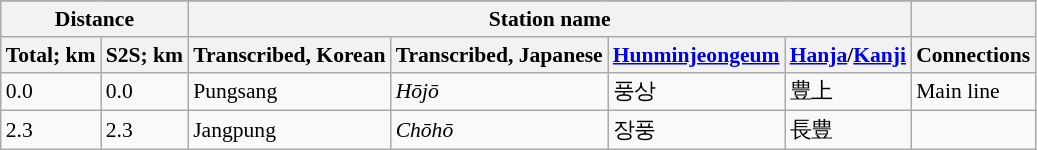<table class="wikitable" style="font-size:90%;">
<tr>
</tr>
<tr>
<th colspan="2">Distance</th>
<th colspan="4">Station name</th>
<th colspan="3"></th>
</tr>
<tr>
<th>Total; km</th>
<th>S2S; km</th>
<th>Transcribed, Korean</th>
<th>Transcribed, Japanese</th>
<th><a href='#'>Hunminjeongeum</a></th>
<th><a href='#'>Hanja</a>/<a href='#'>Kanji</a></th>
<th>Connections</th>
</tr>
<tr>
<td>0.0</td>
<td>0.0</td>
<td>Pungsang</td>
<td><em>Hōjō</em></td>
<td>풍상</td>
<td>豊上</td>
<td>Main line</td>
</tr>
<tr>
<td>2.3</td>
<td>2.3</td>
<td>Jangpung</td>
<td><em>Chōhō</em></td>
<td>장풍</td>
<td>長豊</td>
<td></td>
</tr>
</table>
